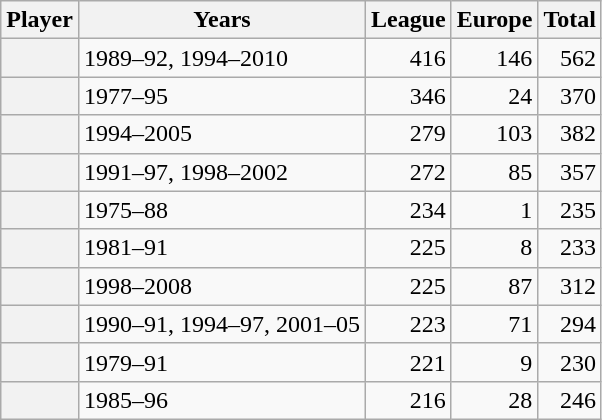<table class="wikitable sortable plainrowheaders">
<tr>
<th scope=col>Player</th>
<th scope=col>Years</th>
<th scope=col>League</th>
<th scope=col>Europe</th>
<th scope=col>Total</th>
</tr>
<tr>
<th scope=row></th>
<td>1989–92, 1994–2010</td>
<td align=right>416</td>
<td align=right>146</td>
<td align=right>562</td>
</tr>
<tr>
<th scope=row></th>
<td>1977–95</td>
<td align=right>346</td>
<td align=right>24</td>
<td align=right>370</td>
</tr>
<tr>
<th scope=row></th>
<td>1994–2005</td>
<td align=right>279</td>
<td align=right>103</td>
<td align=right>382</td>
</tr>
<tr>
<th scope=row></th>
<td>1991–97, 1998–2002</td>
<td align=right>272</td>
<td align=right>85</td>
<td align=right>357</td>
</tr>
<tr>
<th scope=row></th>
<td>1975–88</td>
<td align=right>234</td>
<td align=right>1</td>
<td align=right>235</td>
</tr>
<tr>
<th scope=row></th>
<td>1981–91</td>
<td align=right>225</td>
<td align=right>8</td>
<td align=right>233</td>
</tr>
<tr>
<th scope=row></th>
<td>1998–2008</td>
<td align=right>225</td>
<td align=right>87</td>
<td align=right>312</td>
</tr>
<tr>
<th scope=row></th>
<td>1990–91, 1994–97, 2001–05</td>
<td align=right>223</td>
<td align=right>71</td>
<td align=right>294</td>
</tr>
<tr>
<th scope=row></th>
<td>1979–91</td>
<td align=right>221</td>
<td align=right>9</td>
<td align=right>230</td>
</tr>
<tr>
<th scope=row></th>
<td>1985–96</td>
<td align=right>216</td>
<td align=right>28</td>
<td align=right>246</td>
</tr>
</table>
